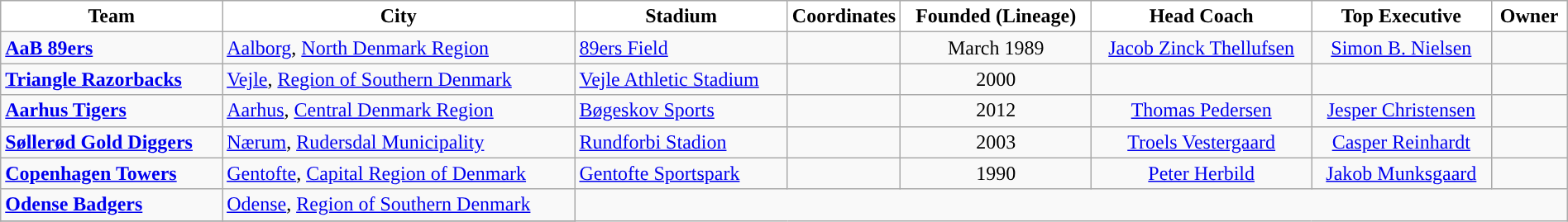<table class="wikitable" style="width:100%; text-align:left">
<tr>
<th style="background:white;">Team</th>
<th style="background:white;">City</th>
<th style="background:white;">Stadium</th>
<th style="background:white; width:50px">Coordinates</th>
<th style="background:white;">Founded (Lineage)</th>
<th style="background:white;">Head Coach</th>
<th style="background:white;">Top Executive</th>
<th style="background:white;">Owner</th>
</tr>
<tr>
<td><strong><a href='#'>AaB 89ers</a></strong></td>
<td><a href='#'>Aalborg</a>, <a href='#'>North Denmark Region</a></td>
<td><a href='#'>89ers Field</a></td>
<td></td>
<td align=center>March 1989</td>
<td align=center><a href='#'>Jacob Zinck Thellufsen</a></td>
<td align=center><a href='#'>Simon B. Nielsen</a></td>
<td></td>
</tr>
<tr>
<td><strong><a href='#'>Triangle Razorbacks</a></strong></td>
<td><a href='#'>Vejle</a>, <a href='#'>Region of Southern Denmark</a></td>
<td><a href='#'>Vejle Athletic Stadium</a></td>
<td></td>
<td align=center>2000</td>
<td align=center></td>
<td align=center></td>
<td></td>
</tr>
<tr>
<td><strong><a href='#'>Aarhus Tigers</a></strong></td>
<td><a href='#'>Aarhus</a>, <a href='#'>Central Denmark Region</a></td>
<td><a href='#'>Bøgeskov Sports</a></td>
<td></td>
<td align=center>2012</td>
<td align=center><a href='#'>Thomas Pedersen</a></td>
<td align=center><a href='#'>Jesper Christensen</a></td>
<td></td>
</tr>
<tr>
<td><strong><a href='#'>Søllerød Gold Diggers</a></strong></td>
<td><a href='#'>Nærum</a>, <a href='#'>Rudersdal Municipality</a></td>
<td><a href='#'>Rundforbi Stadion</a></td>
<td></td>
<td align=center>2003</td>
<td align=center><a href='#'>Troels Vestergaard</a></td>
<td align=center><a href='#'>Casper Reinhardt</a></td>
<td></td>
</tr>
<tr>
<td><strong><a href='#'>Copenhagen Towers</a></strong></td>
<td><a href='#'>Gentofte</a>, <a href='#'>Capital Region of Denmark</a></td>
<td><a href='#'>Gentofte Sportspark</a></td>
<td></td>
<td align=center>1990</td>
<td align=center><a href='#'>Peter Herbild</a></td>
<td align=center><a href='#'>Jakob Munksgaard</a></td>
<td></td>
</tr>
<tr>
<td><strong><a href='#'>Odense Badgers</a></strong></td>
<td><a href='#'>Odense</a>, <a href='#'>Region of Southern Denmark</a></td>
</tr>
<tr>
</tr>
</table>
